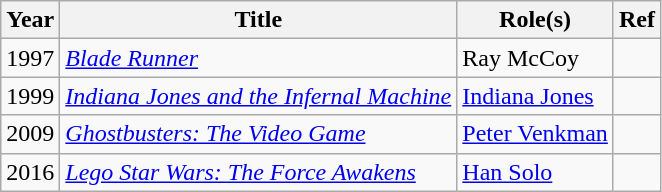<table class="wikitable plainrowheaders sortable">
<tr>
<th scope="col">Year</th>
<th scope="col">Title</th>
<th scope="col">Role(s)</th>
<th scope="col" class="unsortable">Ref</th>
</tr>
<tr>
<td>1997</td>
<td><em><a href='#'>Blade Runner</a></em></td>
<td>Ray McCoy</td>
<td></td>
</tr>
<tr>
<td>1999</td>
<td><em><a href='#'>Indiana Jones and the Infernal Machine</a></em></td>
<td><a href='#'>Indiana Jones</a></td>
<td></td>
</tr>
<tr>
<td>2009</td>
<td><em><a href='#'>Ghostbusters: The Video Game</a></em></td>
<td><a href='#'>Peter Venkman</a></td>
<td></td>
</tr>
<tr>
<td>2016</td>
<td><em><a href='#'>Lego Star Wars: The Force Awakens</a></em></td>
<td><a href='#'>Han Solo</a></td>
<td></td>
</tr>
</table>
